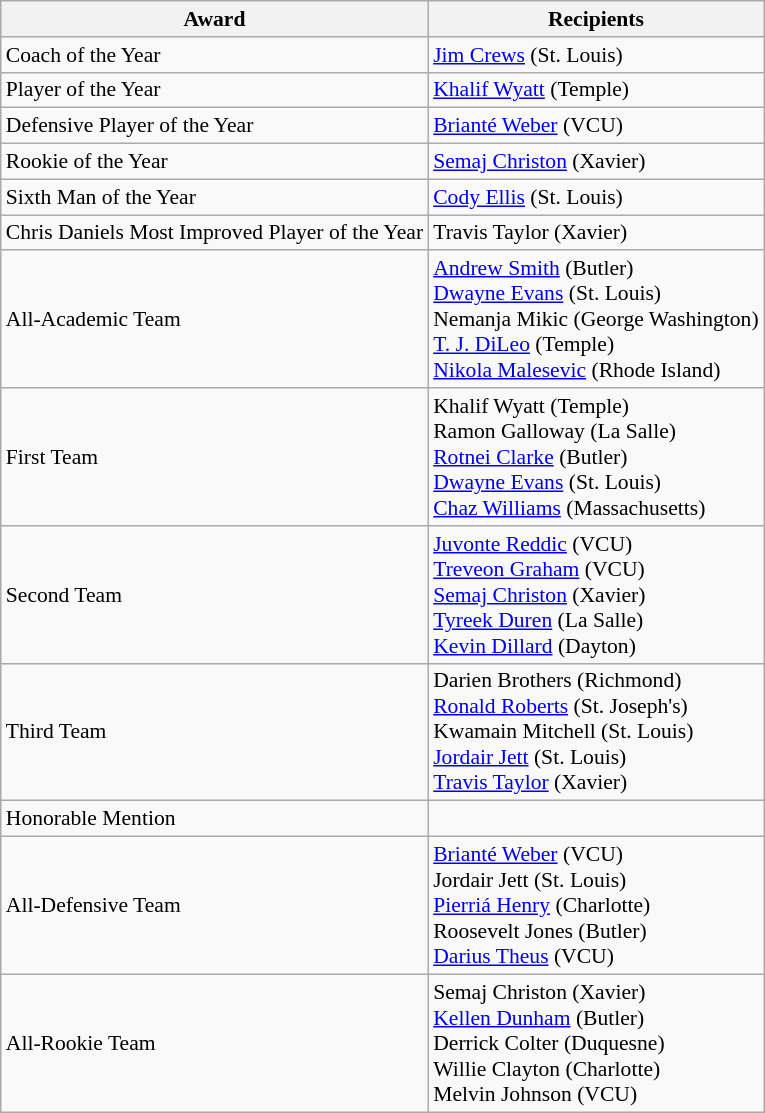<table class="wikitable" style="white-space:nowrap; font-size:90%;">
<tr>
<th>Award</th>
<th>Recipients</th>
</tr>
<tr>
<td>Coach of the Year</td>
<td><a href='#'>Jim Crews</a> (St. Louis)</td>
</tr>
<tr>
<td>Player of the Year</td>
<td><a href='#'>Khalif Wyatt</a> (Temple)</td>
</tr>
<tr>
<td>Defensive Player of the Year</td>
<td><a href='#'>Brianté Weber</a> (VCU)</td>
</tr>
<tr>
<td>Rookie of the Year</td>
<td><a href='#'>Semaj Christon</a> (Xavier)</td>
</tr>
<tr>
<td>Sixth Man of the Year</td>
<td><a href='#'>Cody Ellis</a> (St. Louis)</td>
</tr>
<tr>
<td>Chris Daniels Most Improved Player of the Year</td>
<td>Travis Taylor (Xavier)</td>
</tr>
<tr>
<td>All-Academic Team</td>
<td><a href='#'>Andrew Smith</a> (Butler) <br> <a href='#'>Dwayne Evans</a> (St. Louis) <br> Nemanja Mikic (George Washington) <br> <a href='#'>T. J. DiLeo</a> (Temple) <br> <a href='#'>Nikola Malesevic</a> (Rhode Island)</td>
</tr>
<tr>
<td>First Team</td>
<td>Khalif Wyatt (Temple) <br> Ramon Galloway (La Salle) <br> <a href='#'>Rotnei Clarke</a> (Butler) <br> <a href='#'>Dwayne Evans</a> (St. Louis) <br> <a href='#'>Chaz Williams</a> (Massachusetts)</td>
</tr>
<tr>
<td>Second Team</td>
<td><a href='#'>Juvonte Reddic</a> (VCU) <br> <a href='#'>Treveon Graham</a> (VCU) <br> <a href='#'>Semaj Christon</a> (Xavier) <br> <a href='#'>Tyreek Duren</a> (La Salle) <br> <a href='#'>Kevin Dillard</a> (Dayton)</td>
</tr>
<tr>
<td>Third Team</td>
<td>Darien Brothers (Richmond) <br> <a href='#'>Ronald Roberts</a> (St. Joseph's) <br> Kwamain Mitchell (St. Louis) <br> <a href='#'>Jordair Jett</a> (St. Louis) <br> <a href='#'>Travis Taylor</a> (Xavier)</td>
</tr>
<tr>
<td>Honorable Mention</td>
<td></td>
</tr>
<tr>
<td>All-Defensive Team</td>
<td><a href='#'>Brianté Weber</a> (VCU) <br> Jordair Jett (St. Louis) <br> <a href='#'>Pierriá Henry</a> (Charlotte) <br> Roosevelt Jones (Butler) <br> <a href='#'>Darius Theus</a> (VCU)</td>
</tr>
<tr>
<td>All-Rookie Team</td>
<td>Semaj Christon (Xavier) <br> <a href='#'>Kellen Dunham</a> (Butler) <br> Derrick Colter (Duquesne) <br> Willie Clayton (Charlotte) <br> Melvin Johnson (VCU)</td>
</tr>
</table>
